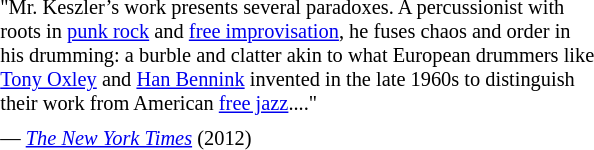<table class="toccolours" style="float: right; margin-left: 1em; margin-right: 2em; font-size: 85%; background:offwhite; color:black; width:30em; max-width: 40%;" cellspacing="5">
<tr>
<td style="text-align: left;">"Mr. Keszler’s work presents several paradoxes. A percussionist with roots in <a href='#'>punk rock</a> and <a href='#'>free improvisation</a>, he fuses chaos and order in his drumming: a burble and clatter akin to what European drummers like <a href='#'>Tony Oxley</a> and <a href='#'>Han Bennink</a> invented in the late 1960s to distinguish their work from American <a href='#'>free jazz</a>...."</td>
</tr>
<tr>
<td style="text-align: left;">— <em><a href='#'>The New York Times</a></em> (2012)</td>
</tr>
</table>
